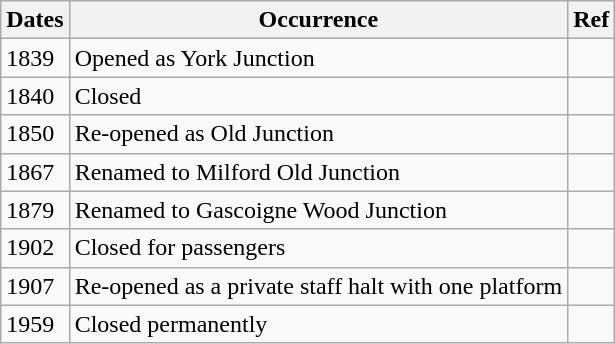<table class="wikitable">
<tr>
<th>Dates</th>
<th>Occurrence</th>
<th>Ref</th>
</tr>
<tr>
<td>1839</td>
<td>Opened as York Junction</td>
<td></td>
</tr>
<tr>
<td>1840</td>
<td>Closed</td>
<td></td>
</tr>
<tr>
<td>1850</td>
<td>Re-opened as Old Junction</td>
<td></td>
</tr>
<tr>
<td>1867</td>
<td>Renamed to Milford Old Junction</td>
<td></td>
</tr>
<tr>
<td>1879</td>
<td>Renamed to Gascoigne Wood Junction</td>
<td></td>
</tr>
<tr>
<td>1902</td>
<td>Closed for passengers</td>
<td></td>
</tr>
<tr>
<td>1907</td>
<td>Re-opened as a private staff halt with one platform</td>
<td></td>
</tr>
<tr>
<td>1959</td>
<td>Closed permanently</td>
<td></td>
</tr>
</table>
